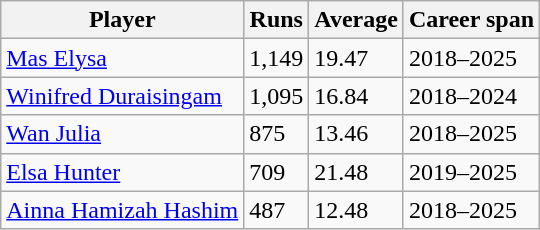<table class="wikitable">
<tr>
<th>Player</th>
<th>Runs</th>
<th>Average</th>
<th>Career span</th>
</tr>
<tr>
<td><a href='#'>Mas Elysa</a></td>
<td>1,149</td>
<td>19.47</td>
<td>2018–2025</td>
</tr>
<tr>
<td><a href='#'>Winifred Duraisingam</a></td>
<td>1,095</td>
<td>16.84</td>
<td>2018–2024</td>
</tr>
<tr>
<td><a href='#'>Wan Julia</a></td>
<td>875</td>
<td>13.46</td>
<td>2018–2025</td>
</tr>
<tr>
<td><a href='#'>Elsa Hunter</a></td>
<td>709</td>
<td>21.48</td>
<td>2019–2025</td>
</tr>
<tr>
<td><a href='#'>Ainna Hamizah Hashim</a></td>
<td>487</td>
<td>12.48</td>
<td>2018–2025</td>
</tr>
</table>
